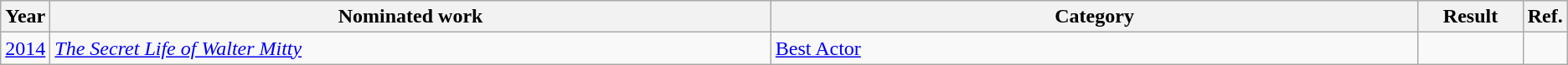<table class=wikitable>
<tr>
<th scope="col" style="width:1em;">Year</th>
<th scope="col" style="width:39em;">Nominated work</th>
<th scope="col" style="width:35em;">Category</th>
<th scope="col" style="width:5em;">Result</th>
<th scope="col" style="width:1em;">Ref.</th>
</tr>
<tr>
<td><a href='#'>2014</a></td>
<td><em><a href='#'>The Secret Life of Walter Mitty</a></em></td>
<td><a href='#'>Best Actor</a></td>
<td></td>
<td></td>
</tr>
</table>
